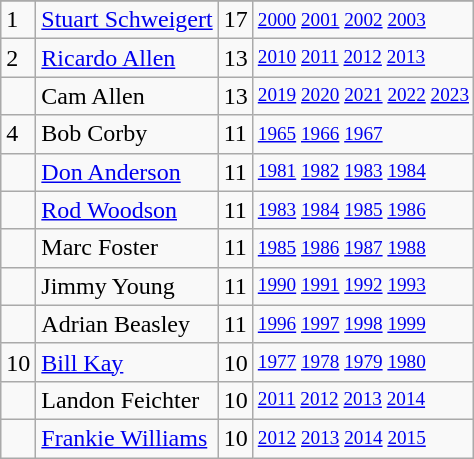<table class="wikitable">
<tr>
</tr>
<tr>
<td>1</td>
<td><a href='#'>Stuart Schweigert</a></td>
<td>17</td>
<td style="font-size:80%;"><a href='#'>2000</a> <a href='#'>2001</a> <a href='#'>2002</a> <a href='#'>2003</a></td>
</tr>
<tr>
<td>2</td>
<td><a href='#'>Ricardo Allen</a></td>
<td>13</td>
<td style="font-size:80%;"><a href='#'>2010</a> <a href='#'>2011</a> <a href='#'>2012</a> <a href='#'>2013</a></td>
</tr>
<tr>
<td></td>
<td>Cam Allen</td>
<td>13</td>
<td style="font-size:80%;"><a href='#'>2019</a> <a href='#'>2020</a> <a href='#'>2021</a> <a href='#'>2022</a> <a href='#'>2023</a></td>
</tr>
<tr>
<td>4</td>
<td>Bob Corby</td>
<td>11</td>
<td style="font-size:80%;"><a href='#'>1965</a> <a href='#'>1966</a> <a href='#'>1967</a></td>
</tr>
<tr>
<td></td>
<td><a href='#'>Don Anderson</a></td>
<td>11</td>
<td style="font-size:80%;"><a href='#'>1981</a> <a href='#'>1982</a> <a href='#'>1983</a> <a href='#'>1984</a></td>
</tr>
<tr>
<td></td>
<td><a href='#'>Rod Woodson</a></td>
<td>11</td>
<td style="font-size:80%;"><a href='#'>1983</a> <a href='#'>1984</a> <a href='#'>1985</a> <a href='#'>1986</a></td>
</tr>
<tr>
<td></td>
<td>Marc Foster</td>
<td>11</td>
<td style="font-size:80%;"><a href='#'>1985</a> <a href='#'>1986</a> <a href='#'>1987</a> <a href='#'>1988</a></td>
</tr>
<tr>
<td></td>
<td>Jimmy Young</td>
<td>11</td>
<td style="font-size:80%;"><a href='#'>1990</a> <a href='#'>1991</a> <a href='#'>1992</a> <a href='#'>1993</a></td>
</tr>
<tr>
<td></td>
<td>Adrian Beasley</td>
<td>11</td>
<td style="font-size:80%;"><a href='#'>1996</a> <a href='#'>1997</a> <a href='#'>1998</a> <a href='#'>1999</a></td>
</tr>
<tr>
<td>10</td>
<td><a href='#'>Bill Kay</a></td>
<td>10</td>
<td style="font-size:80%;"><a href='#'>1977</a> <a href='#'>1978</a> <a href='#'>1979</a> <a href='#'>1980</a></td>
</tr>
<tr>
<td></td>
<td>Landon Feichter</td>
<td>10</td>
<td style="font-size:80%;"><a href='#'>2011</a> <a href='#'>2012</a> <a href='#'>2013</a> <a href='#'>2014</a></td>
</tr>
<tr>
<td></td>
<td><a href='#'>Frankie Williams</a></td>
<td>10</td>
<td style="font-size:80%;"><a href='#'>2012</a> <a href='#'>2013</a> <a href='#'>2014</a> <a href='#'>2015</a></td>
</tr>
</table>
